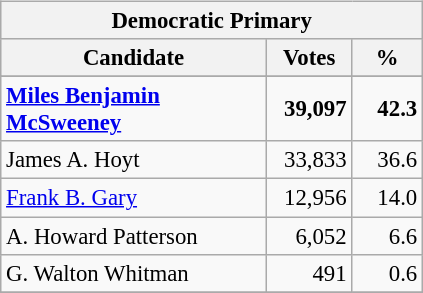<table class="wikitable" align="left" style="margin:1em 1em 1em 0; background: #f9f9f9; font-size: 95%;">
<tr style="background-color:#E9E9E9">
<th colspan="3">Democratic Primary</th>
</tr>
<tr style="background-color:#E9E9E9">
<th colspan="1" style="width: 170px">Candidate</th>
<th style="width: 50px">Votes</th>
<th style="width: 40px">%</th>
</tr>
<tr>
</tr>
<tr>
<td><strong><a href='#'>Miles Benjamin McSweeney</a></strong></td>
<td align="right"><strong>39,097</strong></td>
<td align="right"><strong>42.3</strong></td>
</tr>
<tr>
<td>James A. Hoyt</td>
<td align="right">33,833</td>
<td align="right">36.6</td>
</tr>
<tr>
<td><a href='#'>Frank B. Gary</a></td>
<td align="right">12,956</td>
<td align="right">14.0</td>
</tr>
<tr>
<td>A. Howard Patterson</td>
<td align="right">6,052</td>
<td align="right">6.6</td>
</tr>
<tr>
<td>G. Walton Whitman</td>
<td align="right">491</td>
<td align="right">0.6</td>
</tr>
<tr>
</tr>
</table>
